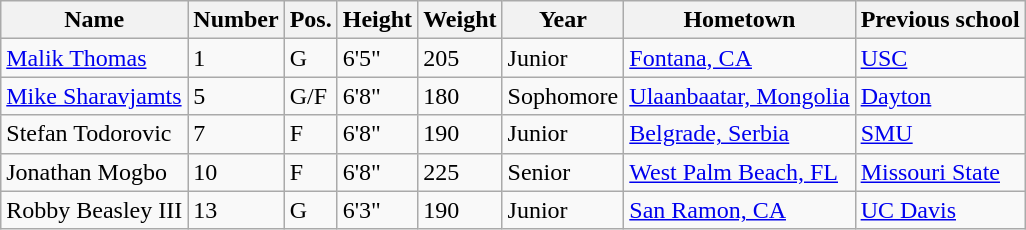<table class="wikitable sortable" border="1">
<tr>
<th>Name</th>
<th>Number</th>
<th>Pos.</th>
<th>Height</th>
<th>Weight</th>
<th>Year</th>
<th>Hometown</th>
<th class="unsortable">Previous school</th>
</tr>
<tr>
<td><a href='#'>Malik Thomas</a></td>
<td>1</td>
<td>G</td>
<td>6'5"</td>
<td>205</td>
<td>Junior</td>
<td><a href='#'>Fontana, CA</a></td>
<td><a href='#'>USC</a></td>
</tr>
<tr>
<td><a href='#'>Mike Sharavjamts</a></td>
<td>5</td>
<td>G/F</td>
<td>6'8"</td>
<td>180</td>
<td>Sophomore</td>
<td><a href='#'>Ulaanbaatar, Mongolia</a></td>
<td><a href='#'>Dayton</a></td>
</tr>
<tr>
<td>Stefan Todorovic</td>
<td>7</td>
<td>F</td>
<td>6'8"</td>
<td>190</td>
<td>Junior</td>
<td><a href='#'>Belgrade, Serbia</a></td>
<td><a href='#'>SMU</a></td>
</tr>
<tr>
<td>Jonathan Mogbo</td>
<td>10</td>
<td>F</td>
<td>6'8"</td>
<td>225</td>
<td>Senior</td>
<td><a href='#'>West Palm Beach, FL</a></td>
<td><a href='#'>Missouri State</a></td>
</tr>
<tr>
<td>Robby Beasley III</td>
<td>13</td>
<td>G</td>
<td>6'3"</td>
<td>190</td>
<td>Junior</td>
<td><a href='#'>San Ramon, CA</a></td>
<td><a href='#'>UC Davis</a></td>
</tr>
</table>
